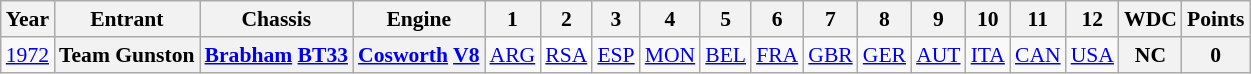<table class="wikitable" style="text-align:center; font-size:90%">
<tr>
<th>Year</th>
<th>Entrant</th>
<th>Chassis</th>
<th>Engine</th>
<th>1</th>
<th>2</th>
<th>3</th>
<th>4</th>
<th>5</th>
<th>6</th>
<th>7</th>
<th>8</th>
<th>9</th>
<th>10</th>
<th>11</th>
<th>12</th>
<th>WDC</th>
<th>Points</th>
</tr>
<tr>
<td><a href='#'>1972</a></td>
<th>Team Gunston</th>
<th><a href='#'>Brabham</a> <a href='#'>BT33</a></th>
<th><a href='#'>Cosworth</a> <a href='#'>V8</a></th>
<td><a href='#'>ARG</a></td>
<td style="background:#ffffff;"><a href='#'>RSA</a><br></td>
<td><a href='#'>ESP</a></td>
<td><a href='#'>MON</a></td>
<td><a href='#'>BEL</a></td>
<td><a href='#'>FRA</a></td>
<td><a href='#'>GBR</a></td>
<td><a href='#'>GER</a></td>
<td><a href='#'>AUT</a></td>
<td><a href='#'>ITA</a></td>
<td><a href='#'>CAN</a></td>
<td><a href='#'>USA</a></td>
<th>NC</th>
<th>0</th>
</tr>
</table>
